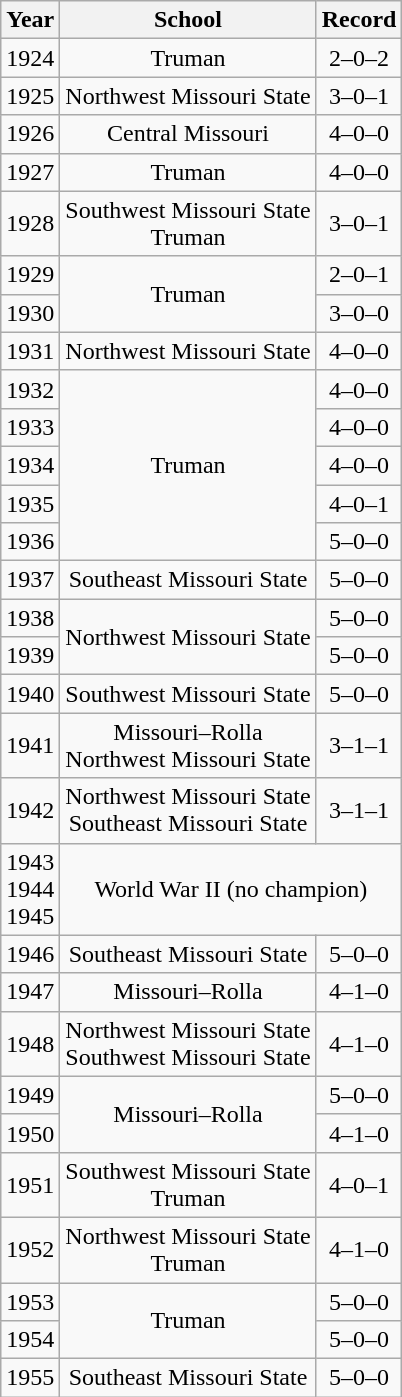<table class="wikitable" style="text-align:center">
<tr>
<th>Year</th>
<th>School</th>
<th>Record</th>
</tr>
<tr>
<td>1924</td>
<td>Truman</td>
<td>2–0–2</td>
</tr>
<tr>
<td>1925</td>
<td>Northwest Missouri State</td>
<td>3–0–1</td>
</tr>
<tr>
<td>1926</td>
<td>Central Missouri</td>
<td>4–0–0</td>
</tr>
<tr>
<td>1927</td>
<td>Truman</td>
<td>4–0–0</td>
</tr>
<tr>
<td>1928</td>
<td>Southwest Missouri State<br>Truman</td>
<td>3–0–1</td>
</tr>
<tr>
<td>1929</td>
<td rowspan=2>Truman</td>
<td>2–0–1</td>
</tr>
<tr>
<td>1930</td>
<td>3–0–0</td>
</tr>
<tr>
<td>1931</td>
<td>Northwest Missouri State</td>
<td>4–0–0</td>
</tr>
<tr>
<td>1932</td>
<td rowspan=5>Truman</td>
<td>4–0–0</td>
</tr>
<tr>
<td>1933</td>
<td>4–0–0</td>
</tr>
<tr>
<td>1934</td>
<td>4–0–0</td>
</tr>
<tr>
<td>1935</td>
<td>4–0–1</td>
</tr>
<tr>
<td>1936</td>
<td>5–0–0</td>
</tr>
<tr>
<td>1937</td>
<td>Southeast Missouri State</td>
<td>5–0–0</td>
</tr>
<tr>
<td>1938</td>
<td rowspan=2>Northwest Missouri State</td>
<td>5–0–0</td>
</tr>
<tr>
<td>1939</td>
<td>5–0–0</td>
</tr>
<tr>
<td>1940</td>
<td>Southwest Missouri State</td>
<td>5–0–0</td>
</tr>
<tr>
<td>1941</td>
<td>Missouri–Rolla<br>Northwest Missouri State</td>
<td>3–1–1</td>
</tr>
<tr>
<td>1942</td>
<td>Northwest Missouri State<br>Southeast Missouri State</td>
<td>3–1–1</td>
</tr>
<tr>
<td>1943<br>1944<br>1945</td>
<td colspan=2>World War II (no champion)</td>
</tr>
<tr>
<td>1946</td>
<td>Southeast Missouri State</td>
<td>5–0–0</td>
</tr>
<tr>
<td>1947</td>
<td>Missouri–Rolla</td>
<td>4–1–0</td>
</tr>
<tr>
<td>1948</td>
<td>Northwest Missouri State<br>Southwest Missouri State</td>
<td>4–1–0</td>
</tr>
<tr>
<td>1949</td>
<td rowspan=2>Missouri–Rolla</td>
<td>5–0–0</td>
</tr>
<tr>
<td>1950</td>
<td>4–1–0</td>
</tr>
<tr>
<td>1951</td>
<td>Southwest Missouri State<br>Truman</td>
<td>4–0–1</td>
</tr>
<tr>
<td>1952</td>
<td>Northwest Missouri State<br>Truman</td>
<td>4–1–0</td>
</tr>
<tr>
<td>1953</td>
<td rowspan=2>Truman</td>
<td>5–0–0</td>
</tr>
<tr>
<td>1954</td>
<td>5–0–0</td>
</tr>
<tr>
<td>1955</td>
<td>Southeast Missouri State</td>
<td>5–0–0</td>
</tr>
</table>
